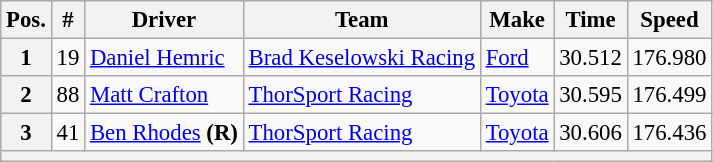<table class="wikitable" style="font-size:95%">
<tr>
<th>Pos.</th>
<th>#</th>
<th>Driver</th>
<th>Team</th>
<th>Make</th>
<th>Time</th>
<th>Speed</th>
</tr>
<tr>
<th>1</th>
<td>19</td>
<td><a href='#'>Daniel Hemric</a></td>
<td><a href='#'>Brad Keselowski Racing</a></td>
<td><a href='#'>Ford</a></td>
<td>30.512</td>
<td>176.980</td>
</tr>
<tr>
<th>2</th>
<td>88</td>
<td><a href='#'>Matt Crafton</a></td>
<td><a href='#'>ThorSport Racing</a></td>
<td><a href='#'>Toyota</a></td>
<td>30.595</td>
<td>176.499</td>
</tr>
<tr>
<th>3</th>
<td>41</td>
<td><a href='#'>Ben Rhodes</a> <strong>(R)</strong></td>
<td><a href='#'>ThorSport Racing</a></td>
<td><a href='#'>Toyota</a></td>
<td>30.606</td>
<td>176.436</td>
</tr>
<tr>
<th colspan="7"></th>
</tr>
</table>
